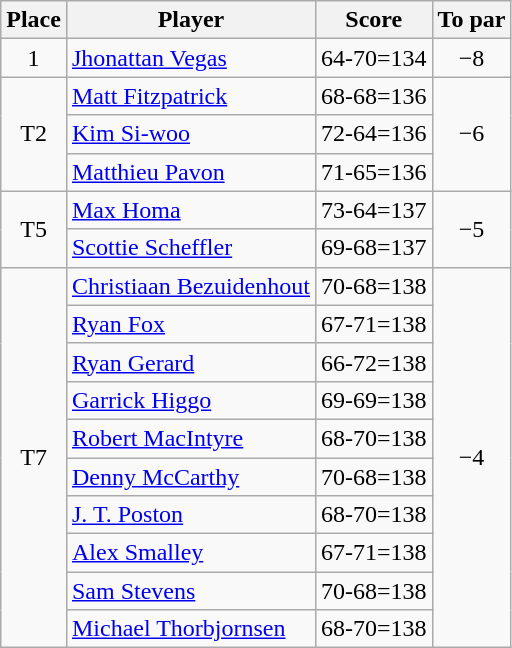<table class="wikitable">
<tr>
<th>Place</th>
<th>Player</th>
<th>Score</th>
<th>To par</th>
</tr>
<tr>
<td align=center>1</td>
<td> <a href='#'>Jhonattan Vegas</a></td>
<td>64-70=134</td>
<td align=center>−8</td>
</tr>
<tr>
<td rowspan=3 align=center>T2</td>
<td> <a href='#'>Matt Fitzpatrick</a></td>
<td>68-68=136</td>
<td rowspan=3 align=center>−6</td>
</tr>
<tr>
<td> <a href='#'>Kim Si-woo</a></td>
<td>72-64=136</td>
</tr>
<tr>
<td> <a href='#'>Matthieu Pavon</a></td>
<td>71-65=136</td>
</tr>
<tr>
<td rowspan=2 align=center>T5</td>
<td> <a href='#'>Max Homa</a></td>
<td>73-64=137</td>
<td rowspan=2 align=center>−5</td>
</tr>
<tr>
<td> <a href='#'>Scottie Scheffler</a></td>
<td>69-68=137</td>
</tr>
<tr>
<td rowspan=10 align=center>T7</td>
<td> <a href='#'>Christiaan Bezuidenhout</a></td>
<td>70-68=138</td>
<td rowspan=10 align=center>−4</td>
</tr>
<tr>
<td> <a href='#'>Ryan Fox</a></td>
<td>67-71=138</td>
</tr>
<tr>
<td> <a href='#'>Ryan Gerard</a></td>
<td>66-72=138</td>
</tr>
<tr>
<td> <a href='#'>Garrick Higgo</a></td>
<td>69-69=138</td>
</tr>
<tr>
<td> <a href='#'>Robert MacIntyre</a></td>
<td>68-70=138</td>
</tr>
<tr>
<td> <a href='#'>Denny McCarthy</a></td>
<td>70-68=138</td>
</tr>
<tr>
<td> <a href='#'>J. T. Poston</a></td>
<td>68-70=138</td>
</tr>
<tr>
<td> <a href='#'>Alex Smalley</a></td>
<td>67-71=138</td>
</tr>
<tr>
<td> <a href='#'>Sam Stevens</a></td>
<td>70-68=138</td>
</tr>
<tr>
<td> <a href='#'>Michael Thorbjornsen</a></td>
<td>68-70=138</td>
</tr>
</table>
